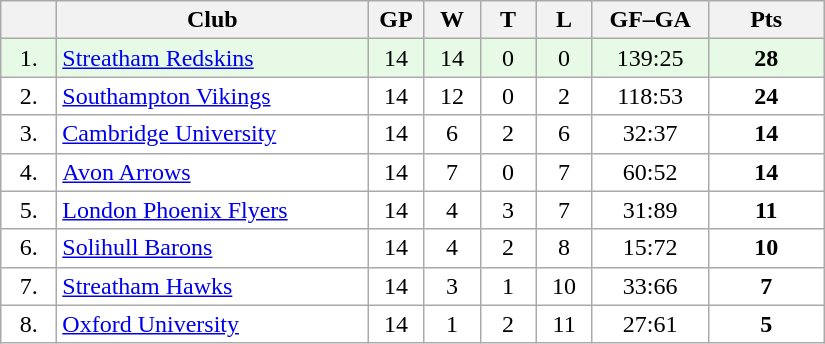<table class="wikitable">
<tr>
<th width="30"></th>
<th width="200">Club</th>
<th width="30">GP</th>
<th width="30">W</th>
<th width="30">T</th>
<th width="30">L</th>
<th width="70">GF–GA</th>
<th width="70">Pts</th>
</tr>
<tr bgcolor="#e6fae6" align="center">
<td>1.</td>
<td align="left"><a href='#'>Streatham Redskins</a></td>
<td>14</td>
<td>14</td>
<td>0</td>
<td>0</td>
<td>139:25</td>
<td><strong>28</strong></td>
</tr>
<tr bgcolor="#FFFFFF" align="center">
<td>2.</td>
<td align="left"><a href='#'>Southampton Vikings</a></td>
<td>14</td>
<td>12</td>
<td>0</td>
<td>2</td>
<td>118:53</td>
<td><strong>24</strong></td>
</tr>
<tr bgcolor="#FFFFFF" align="center">
<td>3.</td>
<td align="left"><a href='#'>Cambridge University</a></td>
<td>14</td>
<td>6</td>
<td>2</td>
<td>6</td>
<td>32:37</td>
<td><strong>14</strong></td>
</tr>
<tr bgcolor="#FFFFFF" align="center">
<td>4.</td>
<td align="left"><a href='#'>Avon Arrows</a></td>
<td>14</td>
<td>7</td>
<td>0</td>
<td>7</td>
<td>60:52</td>
<td><strong>14</strong></td>
</tr>
<tr bgcolor="#FFFFFF" align="center">
<td>5.</td>
<td align="left"><a href='#'>London Phoenix Flyers</a></td>
<td>14</td>
<td>4</td>
<td>3</td>
<td>7</td>
<td>31:89</td>
<td><strong>11</strong></td>
</tr>
<tr bgcolor="#FFFFFF" align="center">
<td>6.</td>
<td align="left"><a href='#'>Solihull Barons</a></td>
<td>14</td>
<td>4</td>
<td>2</td>
<td>8</td>
<td>15:72</td>
<td><strong>10</strong></td>
</tr>
<tr bgcolor="#FFFFFF" align="center">
<td>7.</td>
<td align="left"><a href='#'>Streatham Hawks</a></td>
<td>14</td>
<td>3</td>
<td>1</td>
<td>10</td>
<td>33:66</td>
<td><strong>7</strong></td>
</tr>
<tr bgcolor="#FFFFFF" align="center">
<td>8.</td>
<td align="left"><a href='#'>Oxford University</a></td>
<td>14</td>
<td>1</td>
<td>2</td>
<td>11</td>
<td>27:61</td>
<td><strong>5</strong></td>
</tr>
</table>
